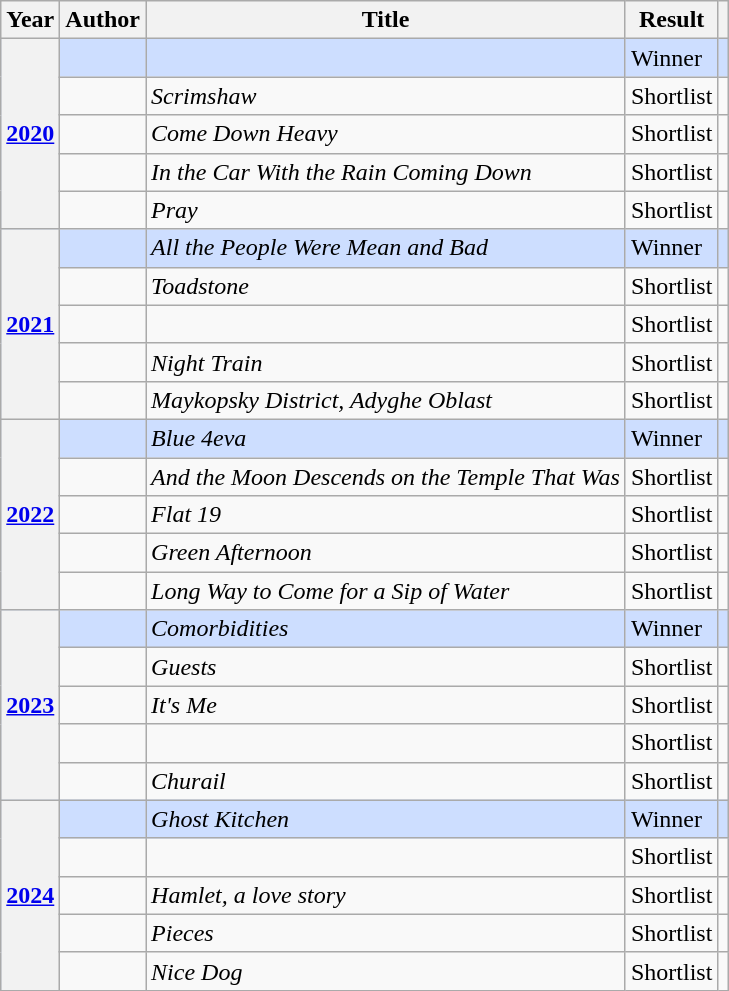<table class="wikitable sortable mw-collapsible">
<tr>
<th scope=col>Year</th>
<th scope=col>Author</th>
<th scope=col>Title</th>
<th scope=col>Result</th>
<th scope=col class="unsortable"></th>
</tr>
<tr style="background:#cddeff">
<th scope=rowgroup rowspan="5"><a href='#'>2020</a></th>
<td></td>
<td><em></em></td>
<td data-sort-value="1">Winner</td>
<td></td>
</tr>
<tr>
<td></td>
<td><em>Scrimshaw</em></td>
<td data-sort-value="3">Shortlist</td>
<td></td>
</tr>
<tr>
<td></td>
<td><em>Come Down Heavy</em></td>
<td data-sort-value="3">Shortlist</td>
<td></td>
</tr>
<tr>
<td></td>
<td><em>In the Car With the Rain Coming Down</em></td>
<td data-sort-value="3">Shortlist</td>
<td></td>
</tr>
<tr>
<td></td>
<td><em>Pray</em></td>
<td data-sort-value="3">Shortlist</td>
<td></td>
</tr>
<tr style="background:#cddeff">
<th scope=rowgroup rowspan="5"><a href='#'>2021</a></th>
<td></td>
<td><em>All the People Were Mean and Bad</em></td>
<td data-sort-value="1">Winner</td>
<td></td>
</tr>
<tr>
<td></td>
<td><em>Toadstone</em></td>
<td data-sort-value="3">Shortlist</td>
<td></td>
</tr>
<tr>
<td></td>
<td><em></em></td>
<td data-sort-value="3">Shortlist</td>
<td></td>
</tr>
<tr>
<td></td>
<td><em>Night Train</em></td>
<td data-sort-value="3">Shortlist</td>
<td></td>
</tr>
<tr>
<td></td>
<td><em>Maykopsky District, Adyghe Oblast</em></td>
<td data-sort-value="3">Shortlist</td>
<td></td>
</tr>
<tr style="background:#cddeff">
<th scope=rowgroup rowspan="5"><a href='#'>2022</a></th>
<td></td>
<td><em>Blue 4eva</em></td>
<td data-sort-value="1">Winner</td>
<td></td>
</tr>
<tr>
<td></td>
<td><em>And the Moon Descends on the Temple That Was</em></td>
<td data-sort-value="3">Shortlist</td>
<td></td>
</tr>
<tr>
<td></td>
<td><em>Flat 19</em></td>
<td data-sort-value="3">Shortlist</td>
<td></td>
</tr>
<tr>
<td></td>
<td><em>Green Afternoon</em></td>
<td data-sort-value="3">Shortlist</td>
<td></td>
</tr>
<tr>
<td></td>
<td><em>Long Way to Come for a Sip of Water</em></td>
<td data-sort-value="3">Shortlist</td>
<td></td>
</tr>
<tr style="background:#cddeff">
<th scope=rowgroup rowspan="5"><a href='#'>2023</a></th>
<td></td>
<td><em>Comorbidities</em></td>
<td data-sort-value="1">Winner</td>
<td></td>
</tr>
<tr>
<td></td>
<td><em>Guests</em></td>
<td data-sort-value="3">Shortlist</td>
<td></td>
</tr>
<tr>
<td></td>
<td><em>It's Me</em></td>
<td data-sort-value="3">Shortlist</td>
<td></td>
</tr>
<tr>
<td></td>
<td><em></em></td>
<td data-sort-value="3">Shortlist</td>
<td></td>
</tr>
<tr>
<td></td>
<td><em>Churail</em></td>
<td data-sort-value="3">Shortlist</td>
<td></td>
</tr>
<tr style="background:#cddeff">
<th scope=rowgroup rowspan="5"><a href='#'>2024</a></th>
<td></td>
<td><em>Ghost Kitchen</em></td>
<td data-sort-value="1">Winner</td>
<td></td>
</tr>
<tr>
<td></td>
<td><em></em></td>
<td data-sort-value="3">Shortlist</td>
<td></td>
</tr>
<tr>
<td></td>
<td><em>Hamlet, a love story</em></td>
<td data-sort-value="3">Shortlist</td>
<td></td>
</tr>
<tr>
<td></td>
<td><em>Pieces</em></td>
<td data-sort-value="3">Shortlist</td>
<td></td>
</tr>
<tr>
<td></td>
<td><em>Nice Dog</em></td>
<td data-sort-value="3">Shortlist</td>
<td></td>
</tr>
</table>
